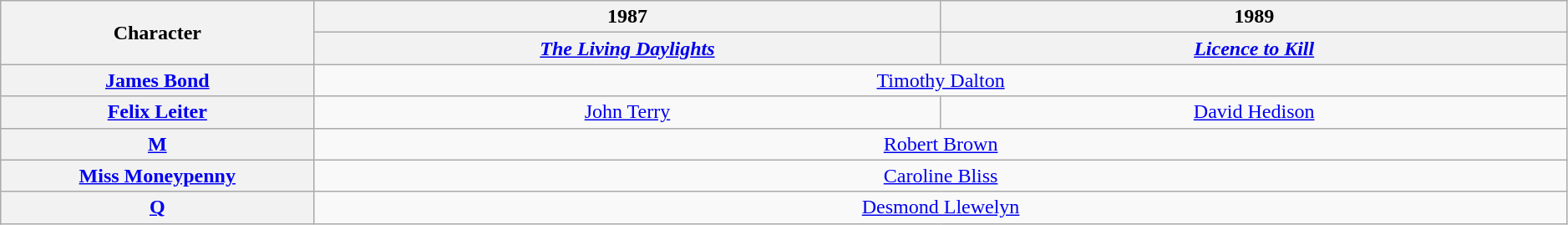<table class="wikitable" style="text-align:center; width:99%;">
<tr>
<th rowspan="2" style="width:20%;">Character</th>
<th>1987</th>
<th>1989</th>
</tr>
<tr>
<th style="width:40%;"><em><a href='#'>The Living Daylights</a></em></th>
<th style="width:40%;"><em><a href='#'>Licence to Kill</a></em></th>
</tr>
<tr>
<th scope="row"><a href='#'>James Bond<br></a></th>
<td colspan="2"><a href='#'>Timothy Dalton</a></td>
</tr>
<tr>
<th scope="row"><a href='#'>Felix Leiter</a></th>
<td><a href='#'>John Terry</a></td>
<td><a href='#'>David Hedison</a></td>
</tr>
<tr>
<th scope="row"><a href='#'>M</a></th>
<td colspan="2"><a href='#'>Robert Brown</a></td>
</tr>
<tr>
<th scope="row"><a href='#'>Miss Moneypenny</a></th>
<td colspan="2"><a href='#'>Caroline Bliss</a></td>
</tr>
<tr>
<th scope="row"><a href='#'>Q</a></th>
<td colspan="2"><a href='#'>Desmond Llewelyn</a></td>
</tr>
</table>
